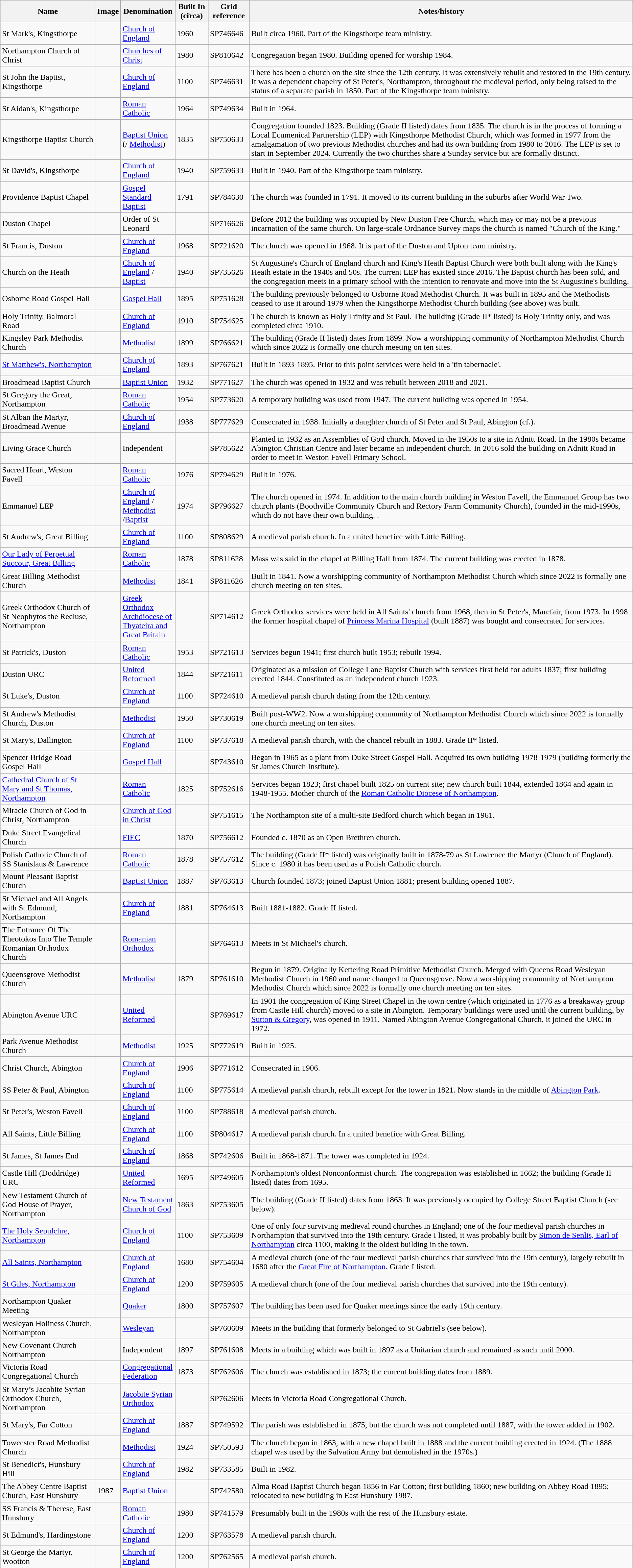<table class="wikitable sortable">
<tr>
<th width=180>Name</th>
<th>Image</th>
<th width=100>Denomination</th>
<th>Built In (circa)</th>
<th>Grid reference</th>
<th>Notes/history</th>
</tr>
<tr>
<td>St Mark's, Kingsthorpe</td>
<td></td>
<td><a href='#'>Church of England</a></td>
<td>1960</td>
<td>SP746646</td>
<td>Built circa 1960. Part of the Kingsthorpe team ministry.</td>
</tr>
<tr>
<td>Northampton Church of Christ</td>
<td></td>
<td><a href='#'>Churches of Christ</a></td>
<td>1980</td>
<td>SP810642</td>
<td>Congregation began 1980. Building opened for worship 1984.</td>
</tr>
<tr>
<td>St John the Baptist, Kingsthorpe</td>
<td></td>
<td><a href='#'>Church of England</a></td>
<td>1100</td>
<td>SP746631</td>
<td>There has been a church on the site since the 12th century. It was extensively rebuilt and restored in the 19th century. It was a dependent chapelry of St Peter's, Northampton, throughout the medieval period, only being raised to the status of a separate parish in 1850. Part of the Kingsthorpe team ministry.</td>
</tr>
<tr>
<td>St Aidan's, Kingsthorpe</td>
<td></td>
<td><a href='#'>Roman Catholic</a></td>
<td>1964</td>
<td>SP749634</td>
<td>Built in 1964.</td>
</tr>
<tr>
<td>Kingsthorpe Baptist Church</td>
<td></td>
<td><a href='#'>Baptist Union</a> (/ <a href='#'>Methodist</a>)</td>
<td>1835</td>
<td>SP750633</td>
<td>Congregation founded 1823. Building (Grade II listed) dates from 1835. The church is in the process of forming a Local Ecumenical Partnership (LEP) with Kingsthorpe Methodist Church, which was formed in 1977 from the amalgamation of two previous Methodist churches and had its own building from 1980 to 2016. The LEP is set to start in September 2024. Currently the two churches share a Sunday service but are formally distinct.</td>
</tr>
<tr>
<td>St David's, Kingsthorpe</td>
<td></td>
<td><a href='#'>Church of England</a></td>
<td>1940</td>
<td>SP759633</td>
<td>Built in 1940. Part of the Kingsthorpe team ministry.</td>
</tr>
<tr>
<td>Providence Baptist Chapel</td>
<td></td>
<td><a href='#'>Gospel Standard Baptist</a></td>
<td>1791</td>
<td>SP784630</td>
<td>The church was founded in 1791. It moved to its current building in the suburbs after World War Two.</td>
</tr>
<tr>
<td>Duston Chapel</td>
<td></td>
<td>Order of St Leonard</td>
<td></td>
<td>SP716626</td>
<td>Before 2012 the building was occupied by New Duston Free Church, which may or may not be a previous incarnation of the same church. On large-scale Ordnance Survey maps the church is named "Church of the King."</td>
</tr>
<tr>
<td>St Francis, Duston</td>
<td></td>
<td><a href='#'>Church of England</a></td>
<td>1968</td>
<td>SP721620</td>
<td>The church was opened in 1968. It is part of the Duston and Upton team ministry.</td>
</tr>
<tr>
<td>Church on the Heath</td>
<td></td>
<td><a href='#'>Church of England</a> / <a href='#'>Baptist</a></td>
<td>1940</td>
<td>SP735626</td>
<td>St Augustine's Church of England church and King's Heath Baptist Church were both built along with the King's Heath estate in the 1940s and 50s. The current LEP has existed since 2016. The Baptist church has been sold, and the congregation meets in a primary school with the intention to renovate and move into the St Augustine's building.</td>
</tr>
<tr>
<td>Osborne Road Gospel Hall</td>
<td></td>
<td><a href='#'>Gospel Hall</a></td>
<td>1895</td>
<td>SP751628</td>
<td>The building previously belonged to Osborne Road Methodist Church. It was built in 1895 and the Methodists ceased to use it around 1979 when the Kingsthorpe Methodist Church building (see above) was built.</td>
</tr>
<tr>
<td>Holy Trinity, Balmoral Road</td>
<td></td>
<td><a href='#'>Church of England</a></td>
<td>1910</td>
<td>SP754625</td>
<td>The church is known as Holy Trinity and St Paul. The building (Grade II* listed) is Holy Trinity only, and was completed circa 1910.</td>
</tr>
<tr>
<td>Kingsley Park Methodist Church</td>
<td></td>
<td><a href='#'>Methodist</a></td>
<td>1899</td>
<td>SP766621</td>
<td>The building (Grade II listed) dates from 1899. Now a worshipping community of Northampton Methodist Church which since 2022 is formally one church meeting on ten sites.</td>
</tr>
<tr>
<td><a href='#'>St Matthew's, Northampton</a></td>
<td></td>
<td><a href='#'>Church of England</a></td>
<td>1893</td>
<td>SP767621</td>
<td>Built in 1893-1895. Prior to this point services were held in a 'tin tabernacle'.</td>
</tr>
<tr>
<td>Broadmead Baptist Church</td>
<td></td>
<td><a href='#'>Baptist Union</a></td>
<td>1932</td>
<td>SP771627</td>
<td>The church was opened in 1932 and was rebuilt between 2018 and 2021.</td>
</tr>
<tr>
<td>St Gregory the Great, Northampton</td>
<td></td>
<td><a href='#'>Roman Catholic</a></td>
<td>1954</td>
<td>SP773620</td>
<td>A temporary building was used from 1947. The current building was opened in 1954.</td>
</tr>
<tr>
<td>St Alban the Martyr, Broadmead Avenue</td>
<td></td>
<td><a href='#'>Church of England</a></td>
<td>1938</td>
<td>SP777629</td>
<td>Consecrated in 1938.  Initially a daughter church of St Peter and St Paul, Abington (cf.).</td>
</tr>
<tr>
<td>Living Grace Church</td>
<td></td>
<td>Independent</td>
<td></td>
<td>SP785622</td>
<td>Planted in 1932 as an Assemblies of God church. Moved in the 1950s to a site in Adnitt Road. In the 1980s became Abington Christian Centre and later became an independent church. In 2016 sold the building on Adnitt Road in order to meet in Weston Favell Primary School.</td>
</tr>
<tr>
<td>Sacred Heart, Weston Favell</td>
<td></td>
<td><a href='#'>Roman Catholic</a></td>
<td>1976</td>
<td>SP794629</td>
<td>Built in 1976.</td>
</tr>
<tr>
<td>Emmanuel LEP</td>
<td></td>
<td><a href='#'>Church of England</a> / <a href='#'>Methodist</a> /<a href='#'>Baptist</a></td>
<td>1974</td>
<td>SP796627</td>
<td>The church opened in 1974. In addition to the main church building in Weston Favell, the Emmanuel Group has two church plants (Boothville Community Church and Rectory Farm Community Church), founded in the mid-1990s, which do not have their own building. .</td>
</tr>
<tr>
<td>St Andrew's, Great Billing</td>
<td></td>
<td><a href='#'>Church of England</a></td>
<td>1100</td>
<td>SP808629</td>
<td>A medieval parish church. In a united benefice with Little Billing.</td>
</tr>
<tr>
<td><a href='#'>Our Lady of Perpetual Succour, Great Billing</a></td>
<td></td>
<td><a href='#'>Roman Catholic</a></td>
<td>1878</td>
<td>SP811628</td>
<td>Mass was said in the chapel at Billing Hall from 1874. The current building was erected in 1878.</td>
</tr>
<tr>
<td>Great Billing Methodist Church</td>
<td></td>
<td><a href='#'>Methodist</a></td>
<td>1841</td>
<td>SP811626</td>
<td>Built in 1841. Now a worshipping community of Northampton Methodist Church which since 2022 is formally one church meeting on ten sites.</td>
</tr>
<tr>
<td>Greek Orthodox Church of St Neophytos the Recluse, Northampton</td>
<td></td>
<td><a href='#'>Greek Orthodox Archdiocese of Thyateira and Great Britain</a></td>
<td></td>
<td>SP714612</td>
<td>Greek Orthodox services were held in All Saints' church from 1968, then in St Peter's, Marefair, from 1973. In 1998 the former hospital chapel of <a href='#'>Princess Marina Hospital</a> (built 1887) was bought and consecrated for services.</td>
</tr>
<tr>
<td>St Patrick's, Duston</td>
<td></td>
<td><a href='#'>Roman Catholic</a></td>
<td>1953</td>
<td>SP721613</td>
<td>Services begun 1941; first church built 1953; rebuilt 1994.</td>
</tr>
<tr>
<td>Duston URC</td>
<td></td>
<td><a href='#'>United Reformed</a></td>
<td>1844</td>
<td>SP721611</td>
<td>Originated as a mission of College Lane Baptist Church with services first held for adults 1837; first building erected 1844. Constituted as an independent church 1923.</td>
</tr>
<tr>
<td>St Luke's, Duston</td>
<td></td>
<td><a href='#'>Church of England</a></td>
<td>1100</td>
<td>SP724610</td>
<td>A medieval parish church dating from the 12th century.</td>
</tr>
<tr>
<td>St Andrew's Methodist Church, Duston</td>
<td></td>
<td><a href='#'>Methodist</a></td>
<td>1950</td>
<td>SP730619</td>
<td>Built post-WW2. Now a worshipping community of Northampton Methodist Church which since 2022 is formally one church meeting on ten sites.</td>
</tr>
<tr>
<td>St Mary's, Dallington</td>
<td></td>
<td><a href='#'>Church of England</a></td>
<td>1100</td>
<td>SP737618</td>
<td>A medieval parish church, with the chancel rebuilt in 1883. Grade II* listed.</td>
</tr>
<tr>
<td>Spencer Bridge Road Gospel Hall</td>
<td></td>
<td><a href='#'>Gospel Hall</a></td>
<td></td>
<td>SP743610</td>
<td>Began in 1965 as a plant from Duke Street Gospel Hall. Acquired its own building 1978-1979 (building formerly the St James Church Institute).</td>
</tr>
<tr>
<td><a href='#'>Cathedral Church of St Mary and St Thomas, Northampton</a></td>
<td></td>
<td><a href='#'>Roman Catholic</a></td>
<td>1825</td>
<td>SP752616</td>
<td>Services began 1823; first chapel built 1825 on current site; new church built 1844, extended 1864 and again in 1948-1955. Mother church of the <a href='#'>Roman Catholic Diocese of Northampton</a>.</td>
</tr>
<tr>
<td>Miracle Church of God in Christ, Northampton</td>
<td></td>
<td><a href='#'>Church of God in Christ</a></td>
<td></td>
<td>SP751615</td>
<td>The Northampton site of a multi-site Bedford church which began in 1961.</td>
</tr>
<tr>
<td>Duke Street Evangelical Church</td>
<td></td>
<td><a href='#'>FIEC</a></td>
<td>1870</td>
<td>SP756612</td>
<td>Founded c. 1870 as an Open Brethren church.</td>
</tr>
<tr>
<td>Polish Catholic Church of SS Stanislaus & Lawrence</td>
<td></td>
<td><a href='#'>Roman Catholic</a></td>
<td>1878</td>
<td>SP757612</td>
<td>The building (Grade II* listed) was originally built in 1878-79 as St Lawrence the Martyr (Church of England). Since c. 1980 it has been used as a Polish Catholic church.</td>
</tr>
<tr>
<td>Mount Pleasant Baptist Church</td>
<td></td>
<td><a href='#'>Baptist Union</a></td>
<td>1887</td>
<td>SP763613</td>
<td>Church founded 1873; joined Baptist Union 1881; present building opened 1887.</td>
</tr>
<tr>
<td>St Michael and All Angels with St Edmund, Northampton</td>
<td></td>
<td><a href='#'>Church of England</a></td>
<td>1881</td>
<td>SP764613</td>
<td>Built 1881-1882. Grade II listed.</td>
</tr>
<tr>
<td>The Entrance Of The Theotokos Into The Temple Romanian Orthodox Church</td>
<td></td>
<td><a href='#'>Romanian Orthodox</a></td>
<td></td>
<td>SP764613</td>
<td>Meets in St Michael's church.</td>
</tr>
<tr>
<td>Queensgrove Methodist Church</td>
<td></td>
<td><a href='#'>Methodist</a></td>
<td>1879</td>
<td>SP761610</td>
<td>Begun in 1879. Originally Kettering Road Primitive Methodist Church. Merged with Queens Road Wesleyan Methodist Church in 1960 and name changed to Queensgrove. Now a worshipping community of Northampton Methodist Church which since 2022 is formally one church meeting on ten sites.</td>
</tr>
<tr>
<td>Abington Avenue URC</td>
<td></td>
<td><a href='#'>United Reformed</a></td>
<td></td>
<td>SP769617</td>
<td>In 1901 the congregation of King Street Chapel in the town centre (which originated in 1776 as a breakaway group from Castle Hill church) moved to a site in Abington. Temporary buildings were used until the current building, by <a href='#'>Sutton & Gregory</a>, was opened in 1911. Named Abington Avenue Congregational Church, it joined the URC in 1972.</td>
</tr>
<tr>
<td>Park Avenue Methodist Church</td>
<td></td>
<td><a href='#'>Methodist</a></td>
<td>1925</td>
<td>SP772619</td>
<td>Built in 1925.</td>
</tr>
<tr>
<td>Christ Church, Abington</td>
<td></td>
<td><a href='#'>Church of England</a></td>
<td>1906</td>
<td>SP771612</td>
<td>Consecrated in 1906.</td>
</tr>
<tr>
<td>SS Peter & Paul, Abington</td>
<td></td>
<td><a href='#'>Church of England</a></td>
<td>1100</td>
<td>SP775614</td>
<td>A medieval parish church, rebuilt except for the tower in 1821. Now stands in the middle of <a href='#'>Abington Park</a>.</td>
</tr>
<tr>
<td>St Peter's, Weston Favell</td>
<td></td>
<td><a href='#'>Church of England</a></td>
<td>1100</td>
<td>SP788618</td>
<td>A medieval parish church.</td>
</tr>
<tr>
<td>All Saints, Little Billing</td>
<td></td>
<td><a href='#'>Church of England</a></td>
<td>1100</td>
<td>SP804617</td>
<td>A medieval parish church. In a united benefice with Great Billing.</td>
</tr>
<tr>
<td>St James, St James End</td>
<td></td>
<td><a href='#'>Church of England</a></td>
<td>1868</td>
<td>SP742606</td>
<td>Built in 1868-1871. The tower was completed in 1924.</td>
</tr>
<tr>
<td>Castle Hill (Doddridge) URC</td>
<td></td>
<td><a href='#'>United Reformed</a></td>
<td>1695</td>
<td>SP749605</td>
<td>Northampton's oldest Nonconformist church. The congregation was established in 1662; the building (Grade II listed) dates from 1695.</td>
</tr>
<tr>
<td>New Testament Church of God House of Prayer, Northampton</td>
<td></td>
<td><a href='#'>New Testament Church of God</a></td>
<td>1863</td>
<td>SP753605</td>
<td>The building (Grade II listed) dates from 1863. It was previously occupied by College Street Baptist Church (see below).</td>
</tr>
<tr>
<td><a href='#'>The Holy Sepulchre, Northampton</a></td>
<td></td>
<td><a href='#'>Church of England</a></td>
<td>1100</td>
<td>SP753609</td>
<td>One of only four surviving medieval round churches in England; one of the four medieval parish churches in Northampton that survived into the 19th century. Grade I listed, it was probably built by <a href='#'>Simon de Senlis, Earl of Northampton</a> circa 1100, making it the oldest building in the town.</td>
</tr>
<tr>
<td><a href='#'>All Saints, Northampton</a></td>
<td></td>
<td><a href='#'>Church of England</a></td>
<td>1680</td>
<td>SP754604</td>
<td>A medieval church (one of the four medieval parish churches that survived into the 19th century), largely rebuilt in 1680 after the <a href='#'>Great Fire of Northampton</a>. Grade I listed.</td>
</tr>
<tr>
<td><a href='#'>St Giles, Northampton</a></td>
<td></td>
<td><a href='#'>Church of England</a></td>
<td>1200</td>
<td>SP759605</td>
<td>A medieval church (one of the four medieval parish churches that survived into the 19th century).</td>
</tr>
<tr>
<td>Northampton Quaker Meeting</td>
<td></td>
<td><a href='#'>Quaker</a></td>
<td>1800</td>
<td>SP757607</td>
<td>The building has been used for Quaker meetings since the early 19th century.</td>
</tr>
<tr>
<td>Wesleyan Holiness Church, Northampton</td>
<td></td>
<td><a href='#'>Wesleyan</a></td>
<td></td>
<td>SP760609</td>
<td>Meets in the building that formerly belonged to St Gabriel's (see below).</td>
</tr>
<tr>
<td>New Covenant Church Northampton</td>
<td></td>
<td>Independent</td>
<td>1897</td>
<td>SP761608</td>
<td>Meets in a building which was built in 1897 as a Unitarian church and remained as such until 2000.</td>
</tr>
<tr>
<td>Victoria Road Congregational Church</td>
<td></td>
<td><a href='#'>Congregational Federation</a></td>
<td>1873</td>
<td>SP762606</td>
<td>The church was established in 1873; the current building dates from 1889.</td>
</tr>
<tr>
<td>St Mary’s Jacobite Syrian Orthodox Church, Northampton</td>
<td></td>
<td><a href='#'>Jacobite Syrian Orthodox</a></td>
<td></td>
<td>SP762606</td>
<td>Meets in Victoria Road Congregational Church.</td>
</tr>
<tr>
<td>St Mary's, Far Cotton</td>
<td></td>
<td><a href='#'>Church of England</a></td>
<td>1887</td>
<td>SP749592</td>
<td>The parish was established in 1875, but the church was not completed until 1887, with the tower added in 1902.</td>
</tr>
<tr>
<td>Towcester Road Methodist Church</td>
<td></td>
<td><a href='#'>Methodist</a></td>
<td>1924</td>
<td>SP750593</td>
<td>The church began in 1863, with a new chapel built in 1888 and the current building erected in 1924. (The 1888 chapel was used by the Salvation Army but demolished in the 1970s.)</td>
</tr>
<tr>
<td>St Benedict's, Hunsbury Hill</td>
<td></td>
<td><a href='#'>Church of England</a></td>
<td>1982</td>
<td>SP733585</td>
<td>Built in 1982.</td>
</tr>
<tr>
<td>The Abbey Centre Baptist Church, East Hunsbury</td>
<td>1987</td>
<td><a href='#'>Baptist Union</a></td>
<td></td>
<td>SP742580</td>
<td>Alma Road Baptist Church began 1856 in Far Cotton; first building 1860; new building on Abbey Road 1895; relocated to new building in East Hunsbury 1987.</td>
</tr>
<tr>
<td>SS Francis & Therese, East Hunsbury</td>
<td></td>
<td><a href='#'>Roman Catholic</a></td>
<td>1980</td>
<td>SP741579</td>
<td>Presumably built in the 1980s with the rest of the Hunsbury estate.</td>
</tr>
<tr>
<td>St Edmund's, Hardingstone</td>
<td></td>
<td><a href='#'>Church of England</a></td>
<td>1200</td>
<td>SP763578</td>
<td>A medieval parish church.</td>
</tr>
<tr>
<td>St George the Martyr, Wootton</td>
<td></td>
<td><a href='#'>Church of England</a></td>
<td>1200</td>
<td>SP762565</td>
<td>A medieval parish church.</td>
</tr>
</table>
